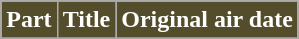<table class="wikitable plainrowheaders">
<tr>
<th style="background: #544d2c; color: #ffffff;">Part</th>
<th style="background: #544d2c; color: #ffffff;">Title</th>
<th style="background: #544d2c; color: #ffffff;">Original air date</th>
</tr>
<tr>
</tr>
</table>
